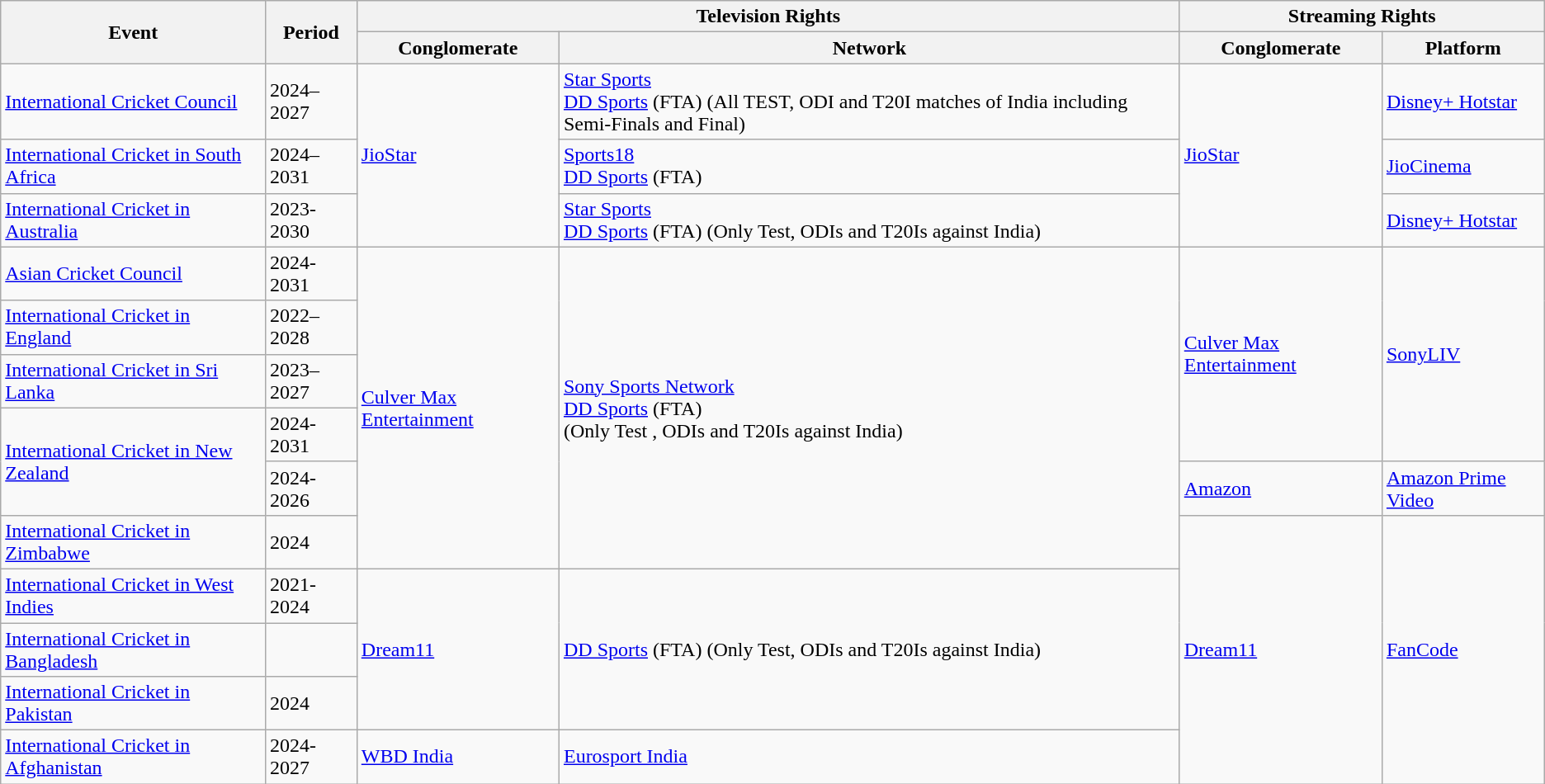<table class="wikitable">
<tr>
<th colspan="2" rowspan="2">Event</th>
<th rowspan="2">Period</th>
<th colspan="2">Television Rights</th>
<th colspan="2">Streaming Rights</th>
</tr>
<tr>
<th>Conglomerate</th>
<th>Network</th>
<th>Conglomerate</th>
<th>Platform</th>
</tr>
<tr>
<td colspan="2"><a href='#'>International Cricket Council</a></td>
<td>2024–2027</td>
<td rowspan="3"><a href='#'>JioStar</a></td>
<td><a href='#'>Star Sports</a><br><a href='#'>DD Sports</a> (FTA)
(All TEST, ODI and T20I matches of India including Semi-Finals and Final)</td>
<td rowspan="3"><a href='#'>JioStar</a></td>
<td><a href='#'>Disney+ Hotstar</a></td>
</tr>
<tr>
<td colspan="2"><a href='#'>International Cricket in South Africa</a></td>
<td>2024–2031</td>
<td rowspan="1"><a href='#'>Sports18</a><br><a href='#'>DD Sports</a> (FTA)</td>
<td rowspan="1"><a href='#'>JioCinema</a></td>
</tr>
<tr>
<td colspan="2"><a href='#'>International Cricket in Australia</a></td>
<td>2023-2030</td>
<td><a href='#'>Star Sports</a><br><a href='#'>DD Sports</a> (FTA) (Only Test,  ODIs and T20Is against India)</td>
<td><a href='#'>Disney+ Hotstar</a></td>
</tr>
<tr>
<td colspan="2"><a href='#'>Asian Cricket Council</a></td>
<td>2024-2031</td>
<td rowspan="6"><a href='#'>Culver Max Entertainment</a></td>
<td rowspan="6"><a href='#'>Sony Sports Network</a><br><a href='#'>DD Sports</a> (FTA)<br>(Only Test , ODIs and T20Is against India)</td>
<td rowspan="4"><a href='#'>Culver Max Entertainment</a></td>
<td rowspan="4"><a href='#'>SonyLIV</a></td>
</tr>
<tr>
<td colspan="2"><a href='#'>International Cricket in England</a></td>
<td>2022–2028</td>
</tr>
<tr>
<td colspan="2"><a href='#'>International Cricket in Sri Lanka</a></td>
<td>2023–2027</td>
</tr>
<tr>
<td colspan="2" rowspan="2"><a href='#'>International Cricket in New Zealand</a></td>
<td>2024-2031</td>
</tr>
<tr>
<td>2024-2026</td>
<td><a href='#'>Amazon</a></td>
<td><a href='#'>Amazon Prime Video</a></td>
</tr>
<tr>
<td colspan="2"><a href='#'>International Cricket in Zimbabwe</a></td>
<td>2024</td>
<td rowspan="5"><a href='#'>Dream11</a></td>
<td rowspan="5"><a href='#'>FanCode</a></td>
</tr>
<tr>
<td colspan="2"><a href='#'>International Cricket in West Indies</a></td>
<td>2021-2024</td>
<td rowspan="3"><a href='#'>Dream11</a></td>
<td rowspan="3"><a href='#'>DD Sports</a> (FTA) (Only Test, ODIs and T20Is against India)</td>
</tr>
<tr>
<td colspan="2"><a href='#'>International Cricket in Bangladesh</a></td>
<td></td>
</tr>
<tr>
<td colspan="2"><a href='#'>International Cricket in Pakistan</a></td>
<td>2024</td>
</tr>
<tr>
<td colspan="2"><a href='#'>International Cricket in Afghanistan</a></td>
<td>2024-2027</td>
<td><a href='#'>WBD India</a></td>
<td><a href='#'>Eurosport India</a></td>
</tr>
</table>
